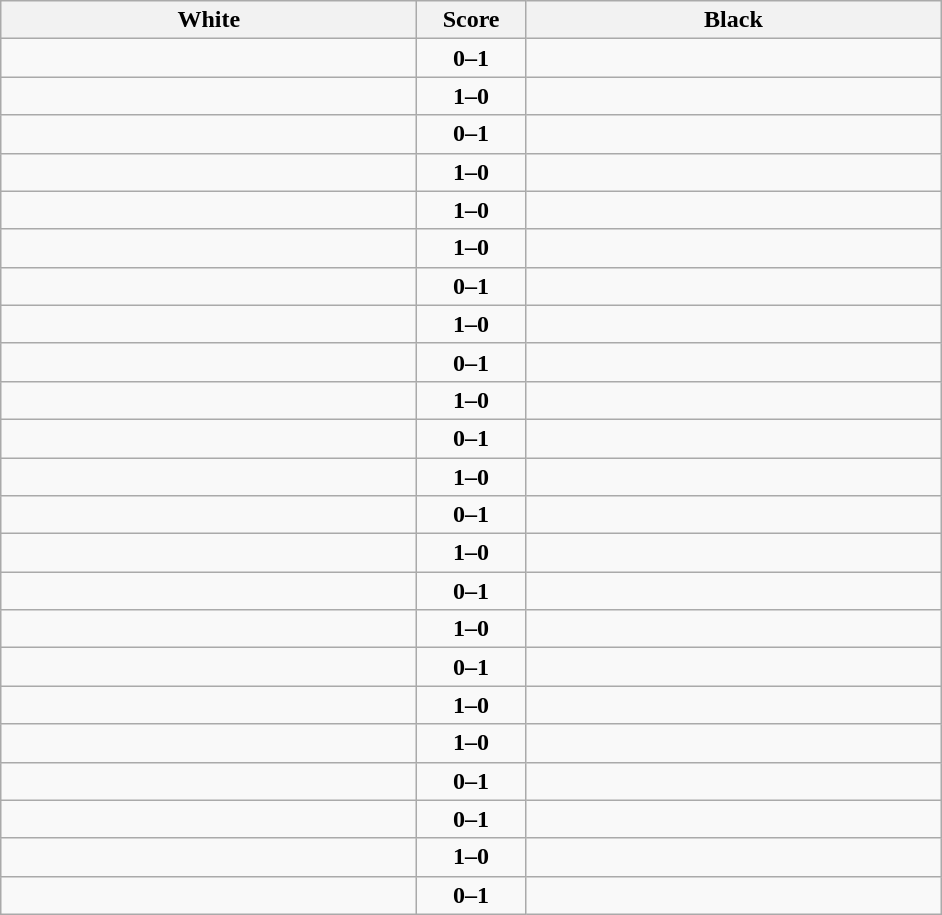<table class="wikitable" style="text-align: center;">
<tr>
<th align="right" width="270">White</th>
<th width="65">Score</th>
<th align="left" width="270">Black</th>
</tr>
<tr>
<td align=left></td>
<td align=center><strong>0–1</strong></td>
<td align=left><strong></strong></td>
</tr>
<tr>
<td align=left><strong></strong></td>
<td align=center><strong>1–0</strong></td>
<td align=left></td>
</tr>
<tr>
<td align=left></td>
<td align=center><strong>0–1</strong></td>
<td align=left><strong></strong></td>
</tr>
<tr>
<td align=left><strong></strong></td>
<td align=center><strong>1–0</strong></td>
<td align=left></td>
</tr>
<tr>
<td align=left><strong></strong></td>
<td align=center><strong>1–0</strong></td>
<td align=left></td>
</tr>
<tr>
<td align=left><strong></strong></td>
<td align=center><strong>1–0</strong></td>
<td align=left></td>
</tr>
<tr>
<td align=left></td>
<td align=center><strong>0–1</strong></td>
<td align=left><strong></strong></td>
</tr>
<tr>
<td align=left><strong></strong></td>
<td align=center><strong>1–0</strong></td>
<td align=left></td>
</tr>
<tr>
<td align=left></td>
<td align=center><strong>0–1</strong></td>
<td align=left><strong></strong></td>
</tr>
<tr>
<td align=left><strong></strong></td>
<td align=center><strong>1–0</strong></td>
<td align=left></td>
</tr>
<tr>
<td align=left></td>
<td align=center><strong>0–1</strong></td>
<td align=left><strong></strong></td>
</tr>
<tr>
<td align=left><strong></strong></td>
<td align=center><strong>1–0</strong></td>
<td align=left></td>
</tr>
<tr>
<td align=left></td>
<td align=center><strong>0–1</strong></td>
<td align=left><strong></strong></td>
</tr>
<tr>
<td align=left><strong></strong></td>
<td align=center><strong>1–0</strong></td>
<td align=left></td>
</tr>
<tr>
<td align=left></td>
<td align=center><strong>0–1</strong></td>
<td align=left><strong></strong></td>
</tr>
<tr>
<td align=left><strong></strong></td>
<td align=center><strong>1–0</strong></td>
<td align=left></td>
</tr>
<tr>
<td align=left></td>
<td align=center><strong>0–1</strong></td>
<td align=left><strong></strong></td>
</tr>
<tr>
<td align=left><strong></strong></td>
<td align=center><strong>1–0</strong></td>
<td align=left></td>
</tr>
<tr>
<td align=left><strong></strong></td>
<td align=center><strong>1–0</strong></td>
<td align=left></td>
</tr>
<tr>
<td align=left></td>
<td align=center><strong>0–1</strong></td>
<td align=left><strong></strong></td>
</tr>
<tr>
<td align=left></td>
<td align=center><strong>0–1</strong></td>
<td align=left><strong></strong></td>
</tr>
<tr>
<td align=left><strong></strong></td>
<td align=center><strong>1–0</strong></td>
<td align=left></td>
</tr>
<tr>
<td align=left></td>
<td align=center><strong>0–1</strong></td>
<td align=left><strong></strong></td>
</tr>
</table>
